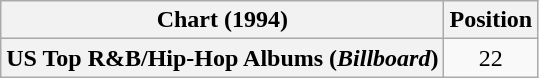<table class="wikitable plainrowheaders" style="text-align:center">
<tr>
<th scope="col">Chart (1994)</th>
<th scope="col">Position</th>
</tr>
<tr>
<th scope="row">US Top R&B/Hip-Hop Albums (<em>Billboard</em>)</th>
<td>22</td>
</tr>
</table>
